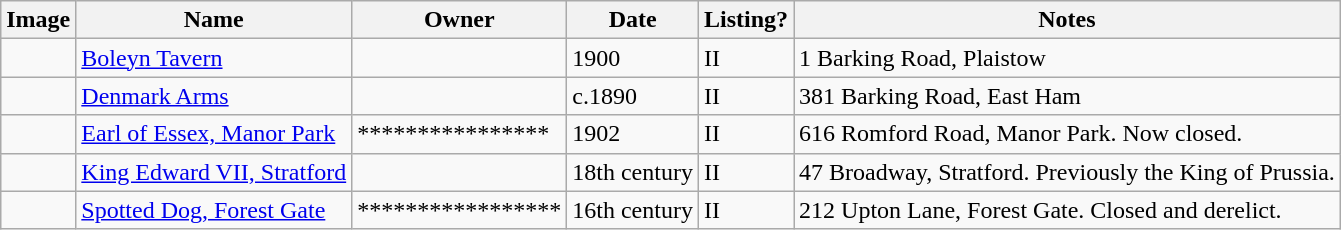<table class="wikitable sortable">
<tr>
<th>Image</th>
<th>Name</th>
<th>Owner</th>
<th>Date</th>
<th>Listing?</th>
<th>Notes</th>
</tr>
<tr>
<td></td>
<td><a href='#'>Boleyn Tavern</a></td>
<td></td>
<td>1900</td>
<td>II</td>
<td>1 Barking Road, Plaistow</td>
</tr>
<tr>
<td></td>
<td><a href='#'>Denmark Arms</a></td>
<td></td>
<td>c.1890</td>
<td>II</td>
<td>381 Barking Road, East Ham</td>
</tr>
<tr>
<td></td>
<td><a href='#'>Earl of Essex, Manor Park</a></td>
<td>****************</td>
<td>1902</td>
<td>II</td>
<td>616 Romford Road, Manor Park. Now closed.</td>
</tr>
<tr>
<td></td>
<td><a href='#'>King Edward VII, Stratford</a></td>
<td></td>
<td>18th century</td>
<td>II</td>
<td>47 Broadway, Stratford. Previously the King of Prussia.</td>
</tr>
<tr>
<td></td>
<td><a href='#'>Spotted Dog, Forest Gate</a></td>
<td>*****************</td>
<td>16th century</td>
<td>II</td>
<td>212 Upton Lane, Forest Gate. Closed and derelict.</td>
</tr>
</table>
